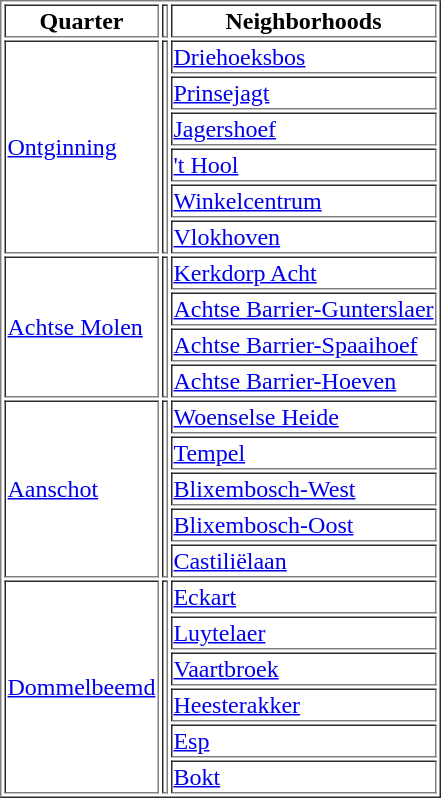<table border=1>
<tr>
<th>Quarter</th>
<th></th>
<th>Neighborhoods</th>
</tr>
<tr>
<td rowspan=6><a href='#'>Ontginning</a></td>
<td rowspan=6></td>
<td><a href='#'>Driehoeksbos</a></td>
</tr>
<tr>
<td><a href='#'>Prinsejagt</a></td>
</tr>
<tr>
<td><a href='#'>Jagershoef</a></td>
</tr>
<tr>
<td><a href='#'>'t Hool</a></td>
</tr>
<tr>
<td><a href='#'>Winkelcentrum</a></td>
</tr>
<tr>
<td><a href='#'>Vlokhoven</a></td>
</tr>
<tr>
<td rowspan=4><a href='#'>Achtse Molen</a></td>
<td rowspan=4></td>
<td><a href='#'>Kerkdorp Acht</a></td>
</tr>
<tr>
<td><a href='#'>Achtse Barrier-Gunterslaer</a></td>
</tr>
<tr>
<td><a href='#'>Achtse Barrier-Spaaihoef</a></td>
</tr>
<tr>
<td><a href='#'>Achtse Barrier-Hoeven</a></td>
</tr>
<tr>
<td rowspan=5><a href='#'>Aanschot</a></td>
<td rowspan=5></td>
<td><a href='#'>Woenselse Heide</a></td>
</tr>
<tr>
<td><a href='#'>Tempel</a></td>
</tr>
<tr>
<td><a href='#'>Blixembosch-West</a></td>
</tr>
<tr>
<td><a href='#'>Blixembosch-Oost</a></td>
</tr>
<tr>
<td><a href='#'>Castiliëlaan</a></td>
</tr>
<tr>
<td rowspan=6><a href='#'>Dommelbeemd</a></td>
<td rowspan=6></td>
<td><a href='#'>Eckart</a></td>
</tr>
<tr>
<td><a href='#'>Luytelaer</a></td>
</tr>
<tr>
<td><a href='#'>Vaartbroek</a></td>
</tr>
<tr>
<td><a href='#'>Heesterakker</a></td>
</tr>
<tr>
<td><a href='#'>Esp</a></td>
</tr>
<tr>
<td><a href='#'>Bokt</a></td>
</tr>
</table>
